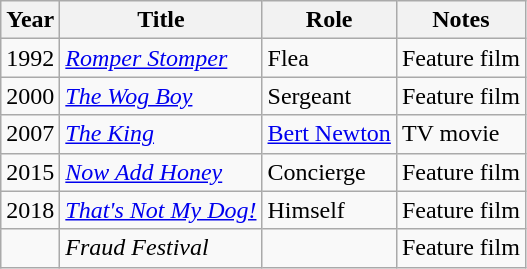<table class="wikitable sortable">
<tr>
<th>Year</th>
<th>Title</th>
<th>Role</th>
<th class="unsortable">Notes</th>
</tr>
<tr>
<td>1992</td>
<td><em><a href='#'>Romper Stomper</a></em></td>
<td>Flea</td>
<td>Feature film</td>
</tr>
<tr>
<td>2000</td>
<td><em><a href='#'>The Wog Boy</a></em></td>
<td>Sergeant</td>
<td>Feature film</td>
</tr>
<tr>
<td>2007</td>
<td><em><a href='#'>The King</a></em></td>
<td><a href='#'>Bert Newton</a></td>
<td>TV movie</td>
</tr>
<tr>
<td>2015</td>
<td><em><a href='#'>Now Add Honey</a></em></td>
<td>Concierge</td>
<td>Feature film</td>
</tr>
<tr>
<td>2018</td>
<td><em><a href='#'>That's Not My Dog!</a></em></td>
<td>Himself</td>
<td>Feature film</td>
</tr>
<tr>
<td></td>
<td><em>Fraud Festival</em></td>
<td></td>
<td>Feature film</td>
</tr>
</table>
